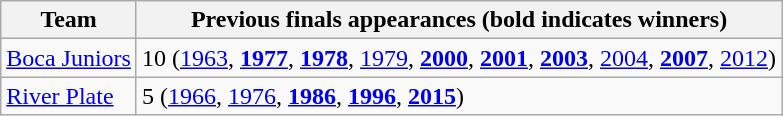<table class="wikitable">
<tr>
<th>Team</th>
<th>Previous finals appearances (bold indicates winners)</th>
</tr>
<tr>
<td> <a href='#'>Boca Juniors</a></td>
<td>10 (<a href='#'>1963</a>, <strong><a href='#'>1977</a></strong>, <strong><a href='#'>1978</a></strong>, <a href='#'>1979</a>, <strong><a href='#'>2000</a></strong>, <strong><a href='#'>2001</a></strong>, <strong><a href='#'>2003</a></strong>, <a href='#'>2004</a>, <strong><a href='#'>2007</a></strong>, <a href='#'>2012</a>)</td>
</tr>
<tr>
<td> <a href='#'>River Plate</a></td>
<td>5 (<a href='#'>1966</a>, <a href='#'>1976</a>, <strong><a href='#'>1986</a></strong>, <strong><a href='#'>1996</a></strong>, <strong><a href='#'>2015</a></strong>)</td>
</tr>
</table>
